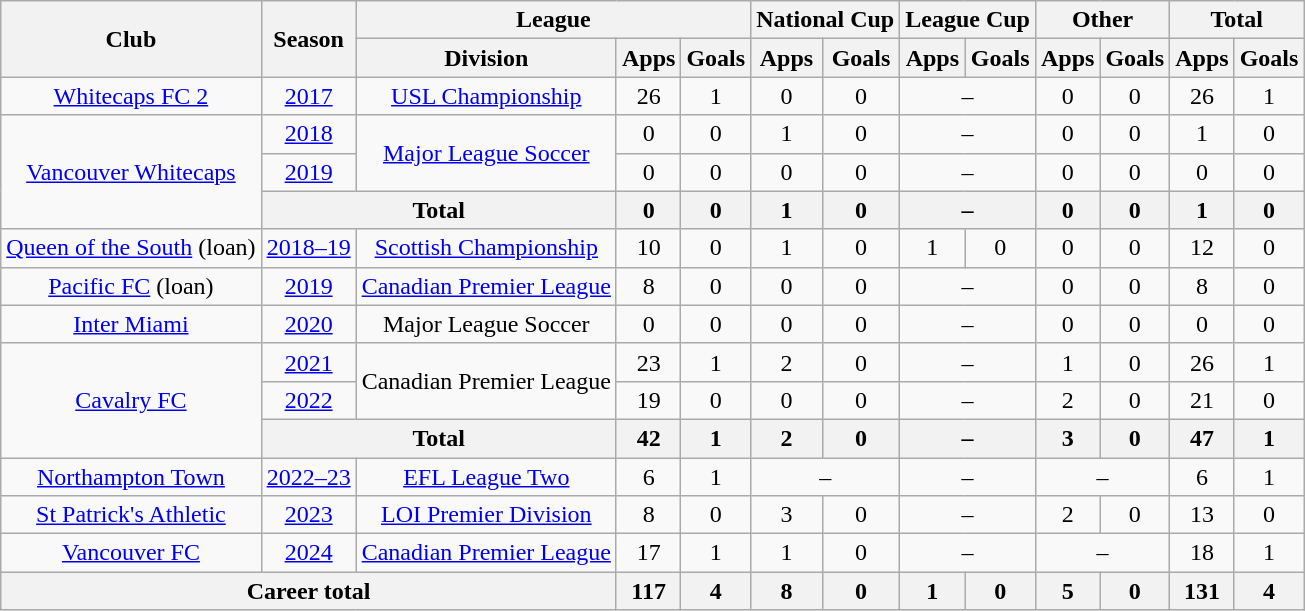<table class="wikitable" style="text-align:center;">
<tr>
<th rowspan="2">Club</th>
<th rowspan="2">Season</th>
<th colspan="3">League</th>
<th colspan="2">National Cup</th>
<th colspan="2">League Cup</th>
<th colspan="2">Other</th>
<th colspan="2">Total</th>
</tr>
<tr>
<th>Division</th>
<th>Apps</th>
<th>Goals</th>
<th>Apps</th>
<th>Goals</th>
<th>Apps</th>
<th>Goals</th>
<th>Apps</th>
<th>Goals</th>
<th>Apps</th>
<th>Goals</th>
</tr>
<tr>
<td><a href='#'>Whitecaps FC 2</a></td>
<td><a href='#'>2017</a></td>
<td><a href='#'>USL Championship</a></td>
<td>26</td>
<td>1</td>
<td>0</td>
<td>0</td>
<td colspan="2">–</td>
<td>0</td>
<td>0</td>
<td>26</td>
<td>1</td>
</tr>
<tr>
<td rowspan="3"><a href='#'>Vancouver Whitecaps</a></td>
<td><a href='#'>2018</a></td>
<td rowspan="2"><a href='#'>Major League Soccer</a></td>
<td>0</td>
<td>0</td>
<td>1</td>
<td>0</td>
<td colspan="2">–</td>
<td>0</td>
<td>0</td>
<td>1</td>
<td>0</td>
</tr>
<tr>
<td><a href='#'>2019</a></td>
<td>0</td>
<td>0</td>
<td>0</td>
<td>0</td>
<td colspan="2">–</td>
<td>0</td>
<td>0</td>
<td>0</td>
<td>0</td>
</tr>
<tr>
<th colspan="2">Total</th>
<th>0</th>
<th>0</th>
<th>1</th>
<th>0</th>
<th colspan="2">–</th>
<th>0</th>
<th>0</th>
<th>1</th>
<th>0</th>
</tr>
<tr>
<td><a href='#'>Queen of the South</a> (loan)</td>
<td><a href='#'>2018–19</a></td>
<td><a href='#'>Scottish Championship</a></td>
<td>10</td>
<td>0</td>
<td>1</td>
<td>0</td>
<td>1</td>
<td>0</td>
<td>0</td>
<td>0</td>
<td>12</td>
<td>0</td>
</tr>
<tr>
<td><a href='#'>Pacific FC</a> (loan)</td>
<td><a href='#'>2019</a></td>
<td><a href='#'>Canadian Premier League</a></td>
<td>8</td>
<td>0</td>
<td>0</td>
<td>0</td>
<td colspan="2">–</td>
<td>0</td>
<td>0</td>
<td>8</td>
<td>0</td>
</tr>
<tr>
<td><a href='#'>Inter Miami</a></td>
<td><a href='#'>2020</a></td>
<td>Major League Soccer</td>
<td>0</td>
<td>0</td>
<td>0</td>
<td>0</td>
<td colspan="2">–</td>
<td>0</td>
<td>0</td>
<td>0</td>
<td>0</td>
</tr>
<tr>
<td rowspan="3"><a href='#'>Cavalry FC</a></td>
<td><a href='#'>2021</a></td>
<td rowspan="2">Canadian Premier League</td>
<td>23</td>
<td>1</td>
<td>2</td>
<td>0</td>
<td colspan="2">–</td>
<td>1</td>
<td>0</td>
<td>26</td>
<td>1</td>
</tr>
<tr>
<td><a href='#'>2022</a></td>
<td>19</td>
<td>0</td>
<td>0</td>
<td>0</td>
<td colspan="2">–</td>
<td>2</td>
<td>0</td>
<td>21</td>
<td>0</td>
</tr>
<tr>
<th colspan="2">Total</th>
<th>42</th>
<th>1</th>
<th>2</th>
<th>0</th>
<th colspan="2">–</th>
<th>3</th>
<th>0</th>
<th>47</th>
<th>1</th>
</tr>
<tr>
<td><a href='#'>Northampton Town</a></td>
<td><a href='#'>2022–23</a></td>
<td><a href='#'>EFL League Two</a></td>
<td>6</td>
<td>1</td>
<td colspan="2">–</td>
<td colspan="2">–</td>
<td colspan="2">–</td>
<td>6</td>
<td>1</td>
</tr>
<tr>
<td><a href='#'>St Patrick's Athletic</a></td>
<td><a href='#'>2023</a></td>
<td><a href='#'>LOI Premier Division</a></td>
<td>8</td>
<td>0</td>
<td>3</td>
<td>0</td>
<td colspan="2">–</td>
<td>2</td>
<td>0</td>
<td>13</td>
<td>0</td>
</tr>
<tr>
<td><a href='#'>Vancouver FC</a></td>
<td><a href='#'>2024</a></td>
<td><a href='#'>Canadian Premier League</a></td>
<td>17</td>
<td>1</td>
<td>1</td>
<td>0</td>
<td colspan="2">–</td>
<td colspan="2">–</td>
<td>18</td>
<td>1</td>
</tr>
<tr>
<th colspan="3">Career total</th>
<th>117</th>
<th>4</th>
<th>8</th>
<th>0</th>
<th>1</th>
<th>0</th>
<th>5</th>
<th>0</th>
<th>131</th>
<th>4</th>
</tr>
</table>
